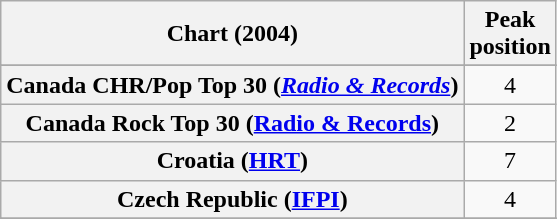<table class="wikitable sortable plainrowheaders" style="text-align:center">
<tr>
<th scope="col">Chart (2004)</th>
<th scope="col">Peak<br>position</th>
</tr>
<tr>
</tr>
<tr>
</tr>
<tr>
<th scope="row">Canada CHR/Pop Top 30 (<em><a href='#'>Radio & Records</a></em>)</th>
<td>4</td>
</tr>
<tr>
<th scope="row">Canada Rock Top 30 (<a href='#'>Radio & Records</a>)</th>
<td>2</td>
</tr>
<tr>
<th scope="row">Croatia (<a href='#'>HRT</a>)</th>
<td>7</td>
</tr>
<tr>
<th scope="row">Czech Republic (<a href='#'>IFPI</a>)</th>
<td>4</td>
</tr>
<tr>
</tr>
<tr>
</tr>
<tr>
</tr>
<tr>
</tr>
<tr>
</tr>
<tr>
</tr>
<tr>
</tr>
<tr>
</tr>
<tr>
</tr>
<tr>
</tr>
<tr>
</tr>
<tr>
</tr>
<tr>
</tr>
<tr>
</tr>
<tr>
</tr>
<tr>
</tr>
</table>
